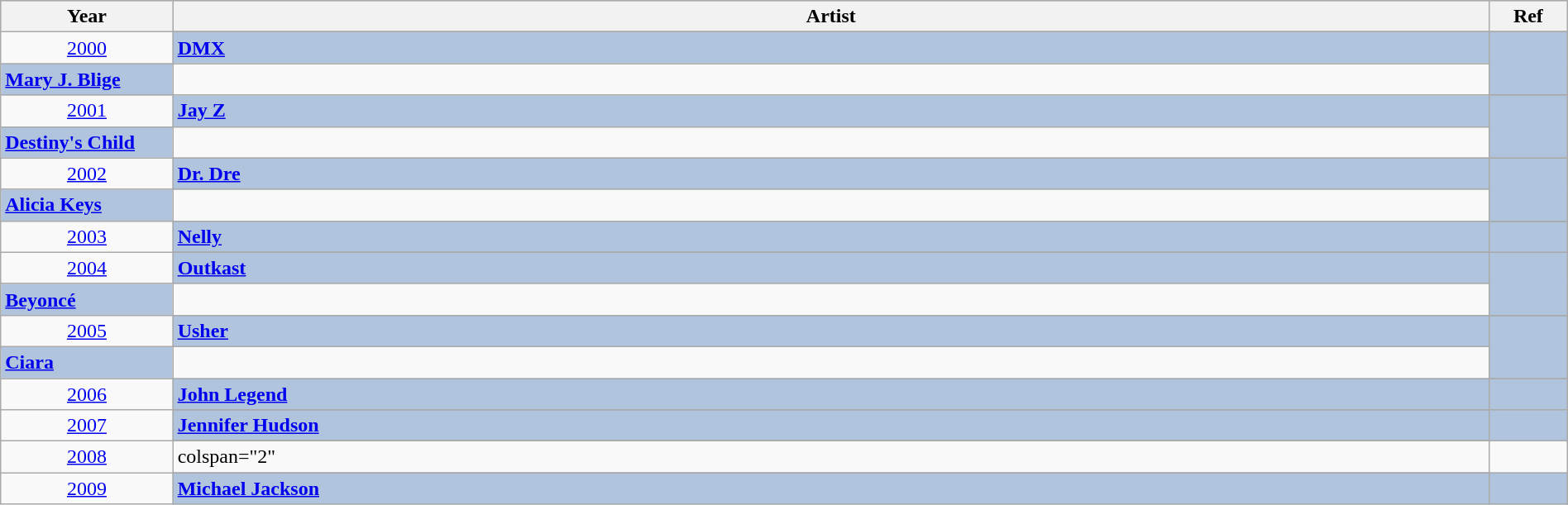<table class="wikitable" style="width:100%;">
<tr style="background:#bebebe;">
<th style="width:11%;">Year</th>
<th style="width:84%;">Artist</th>
<th style="width:5%;">Ref</th>
</tr>
<tr>
<td rowspan="3" align="center"><a href='#'>2000</a></td>
</tr>
<tr style="background:#B0C4DE">
<td><strong><a href='#'>DMX</a></strong> </td>
<td rowspan="3" align="center"></td>
</tr>
<tr>
</tr>
<tr style="background:#B0C4DE">
<td><strong><a href='#'>Mary J. Blige</a></strong> </td>
</tr>
<tr>
<td rowspan="3" align="center"><a href='#'>2001</a></td>
</tr>
<tr style="background:#B0C4DE">
<td><strong><a href='#'>Jay Z</a></strong> </td>
<td rowspan="3" align="center"></td>
</tr>
<tr>
</tr>
<tr style="background:#B0C4DE">
<td><strong><a href='#'>Destiny's Child</a></strong> </td>
</tr>
<tr>
<td rowspan="3" align="center"><a href='#'>2002</a></td>
</tr>
<tr style="background:#B0C4DE">
<td><strong><a href='#'>Dr. Dre</a></strong> </td>
<td rowspan="3" align="center"></td>
</tr>
<tr>
</tr>
<tr style="background:#B0C4DE">
<td><strong><a href='#'>Alicia Keys</a></strong> </td>
</tr>
<tr>
<td rowspan="2" align="center"><a href='#'>2003</a></td>
</tr>
<tr style="background:#B0C4DE">
<td><strong><a href='#'>Nelly</a></strong></td>
<td rowspan="2" align="center"></td>
</tr>
<tr>
<td rowspan="3" align="center"><a href='#'>2004</a></td>
</tr>
<tr style="background:#B0C4DE">
<td><strong><a href='#'>Outkast</a></strong> </td>
<td rowspan="3" align="center"></td>
</tr>
<tr>
</tr>
<tr style="background:#B0C4DE">
<td><strong><a href='#'>Beyoncé</a></strong> </td>
</tr>
<tr>
<td rowspan="3" align="center"><a href='#'>2005</a></td>
</tr>
<tr style="background:#B0C4DE">
<td><strong><a href='#'>Usher</a></strong> </td>
<td rowspan="3" align="center"></td>
</tr>
<tr>
</tr>
<tr style="background:#B0C4DE">
<td><strong><a href='#'>Ciara</a></strong> </td>
</tr>
<tr>
<td rowspan="2" align="center"><a href='#'>2006</a></td>
</tr>
<tr style="background:#B0C4DE">
<td><strong><a href='#'>John Legend</a></strong></td>
<td rowspan="2" align="center"></td>
</tr>
<tr>
<td rowspan="2" align="center"><a href='#'>2007</a></td>
</tr>
<tr style="background:#B0C4DE">
<td><strong><a href='#'>Jennifer Hudson</a></strong></td>
<td rowspan="2" align="center"></td>
</tr>
<tr>
<td rowspan="2" align="center"><a href='#'>2008</a></td>
</tr>
<tr>
<td>colspan="2" </td>
</tr>
<tr>
<td rowspan="2" align="center"><a href='#'>2009</a></td>
</tr>
<tr style="background:#B0C4DE">
<td><strong><a href='#'>Michael Jackson</a></strong></td>
<td rowspan="2" align="center"></td>
</tr>
</table>
